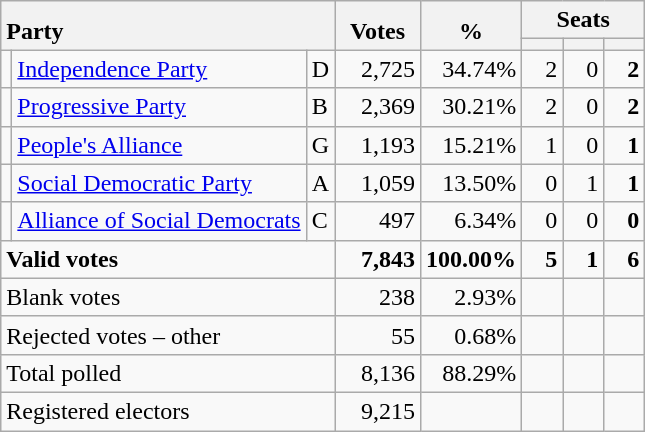<table class="wikitable" border="1" style="text-align:right;">
<tr>
<th style="text-align:left;" valign=bottom rowspan=2 colspan=3>Party</th>
<th align=center valign=bottom rowspan=2 width="50">Votes</th>
<th align=center valign=bottom rowspan=2 width="50">%</th>
<th colspan=3>Seats</th>
</tr>
<tr>
<th align=center valign=bottom width="20"><small></small></th>
<th align=center valign=bottom width="20"><small><a href='#'></a></small></th>
<th align=center valign=bottom width="20"><small></small></th>
</tr>
<tr>
<td></td>
<td align=left><a href='#'>Independence Party</a></td>
<td align=left>D</td>
<td>2,725</td>
<td>34.74%</td>
<td>2</td>
<td>0</td>
<td><strong>2</strong></td>
</tr>
<tr>
<td></td>
<td align=left><a href='#'>Progressive Party</a></td>
<td align=left>B</td>
<td>2,369</td>
<td>30.21%</td>
<td>2</td>
<td>0</td>
<td><strong>2</strong></td>
</tr>
<tr>
<td></td>
<td align=left><a href='#'>People's Alliance</a></td>
<td align=left>G</td>
<td>1,193</td>
<td>15.21%</td>
<td>1</td>
<td>0</td>
<td><strong>1</strong></td>
</tr>
<tr>
<td></td>
<td align=left><a href='#'>Social Democratic Party</a></td>
<td align=left>A</td>
<td>1,059</td>
<td>13.50%</td>
<td>0</td>
<td>1</td>
<td><strong>1</strong></td>
</tr>
<tr>
<td></td>
<td align=left><a href='#'>Alliance of Social Democrats</a></td>
<td align=left>C</td>
<td>497</td>
<td>6.34%</td>
<td>0</td>
<td>0</td>
<td><strong>0</strong></td>
</tr>
<tr style="font-weight:bold">
<td align=left colspan=3>Valid votes</td>
<td>7,843</td>
<td>100.00%</td>
<td>5</td>
<td>1</td>
<td>6</td>
</tr>
<tr>
<td align=left colspan=3>Blank votes</td>
<td>238</td>
<td>2.93%</td>
<td></td>
<td></td>
<td></td>
</tr>
<tr>
<td align=left colspan=3>Rejected votes – other</td>
<td>55</td>
<td>0.68%</td>
<td></td>
<td></td>
<td></td>
</tr>
<tr>
<td align=left colspan=3>Total polled</td>
<td>8,136</td>
<td>88.29%</td>
<td></td>
<td></td>
<td></td>
</tr>
<tr>
<td align=left colspan=3>Registered electors</td>
<td>9,215</td>
<td></td>
<td></td>
<td></td>
<td></td>
</tr>
</table>
